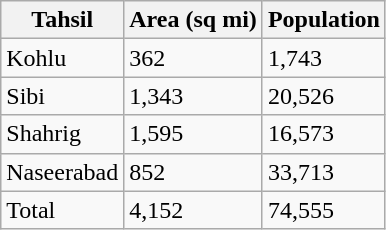<table class="wikitable">
<tr>
<th>Tahsil</th>
<th>Area (sq mi)</th>
<th>Population</th>
</tr>
<tr>
<td>Kohlu</td>
<td>362</td>
<td>1,743</td>
</tr>
<tr>
<td>Sibi</td>
<td>1,343</td>
<td>20,526</td>
</tr>
<tr>
<td>Shahrig</td>
<td>1,595</td>
<td>16,573</td>
</tr>
<tr>
<td>Naseerabad</td>
<td>852</td>
<td>33,713</td>
</tr>
<tr>
<td>Total</td>
<td>4,152</td>
<td>74,555</td>
</tr>
</table>
